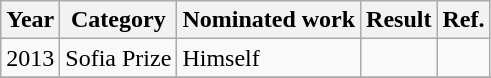<table class="wikitable sortable">
<tr>
<th>Year</th>
<th>Category</th>
<th>Nominated work</th>
<th>Result</th>
<th>Ref.</th>
</tr>
<tr>
<td>2013</td>
<td>Sofia Prize</td>
<td>Himself</td>
<td></td>
<td></td>
</tr>
<tr>
</tr>
</table>
